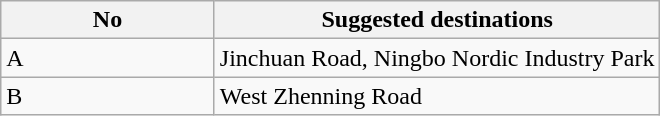<table class="wikitable" style="margin-bottom: 10px;">
<tr>
<th width="135px">No</th>
<th>Suggested destinations</th>
</tr>
<tr>
<td>A</td>
<td>Jinchuan Road, Ningbo Nordic Industry Park</td>
</tr>
<tr>
<td>B</td>
<td>West Zhenning Road</td>
</tr>
</table>
